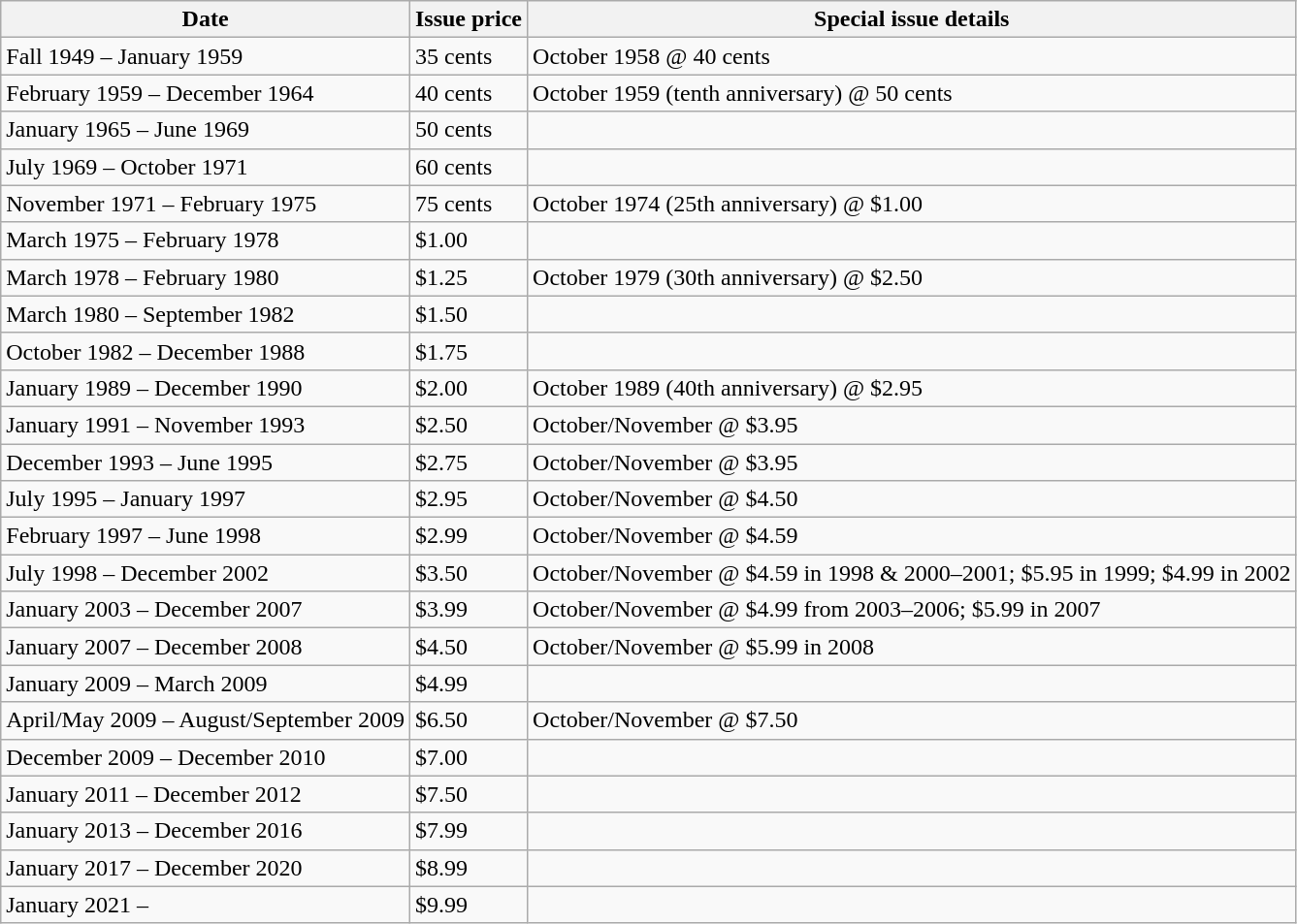<table class="wikitable">
<tr>
<th>Date</th>
<th>Issue price</th>
<th>Special issue details</th>
</tr>
<tr>
<td>Fall 1949 – January 1959</td>
<td>35 cents</td>
<td>October 1958 @ 40 cents</td>
</tr>
<tr>
<td>February 1959 – December 1964</td>
<td>40 cents</td>
<td>October 1959 (tenth anniversary) @ 50 cents</td>
</tr>
<tr>
<td>January 1965 – June 1969</td>
<td>50 cents</td>
<td></td>
</tr>
<tr>
<td>July 1969 – October 1971</td>
<td>60 cents</td>
<td></td>
</tr>
<tr>
<td>November 1971 – February 1975</td>
<td>75 cents</td>
<td>October 1974 (25th anniversary) @ $1.00</td>
</tr>
<tr>
<td>March 1975 – February 1978</td>
<td>$1.00</td>
<td></td>
</tr>
<tr>
<td>March 1978 – February 1980</td>
<td>$1.25</td>
<td>October 1979 (30th anniversary) @ $2.50</td>
</tr>
<tr>
<td>March 1980 – September 1982</td>
<td>$1.50</td>
<td></td>
</tr>
<tr>
<td>October 1982 – December 1988</td>
<td>$1.75</td>
<td></td>
</tr>
<tr>
<td>January 1989 – December 1990</td>
<td>$2.00</td>
<td>October 1989 (40th anniversary) @ $2.95</td>
</tr>
<tr>
<td>January 1991 – November 1993</td>
<td>$2.50</td>
<td>October/November @ $3.95</td>
</tr>
<tr>
<td>December 1993 – June 1995</td>
<td>$2.75</td>
<td>October/November @ $3.95</td>
</tr>
<tr>
<td>July 1995 – January 1997</td>
<td>$2.95</td>
<td>October/November @ $4.50</td>
</tr>
<tr>
<td>February 1997 – June 1998</td>
<td>$2.99</td>
<td>October/November @ $4.59</td>
</tr>
<tr>
<td>July 1998 – December 2002</td>
<td>$3.50</td>
<td>October/November @ $4.59 in 1998 & 2000–2001; $5.95 in 1999; $4.99 in  2002</td>
</tr>
<tr>
<td>January 2003 – December 2007</td>
<td>$3.99</td>
<td>October/November @ $4.99 from 2003–2006; $5.99 in 2007</td>
</tr>
<tr>
<td>January 2007 – December 2008</td>
<td>$4.50</td>
<td>October/November @ $5.99 in 2008</td>
</tr>
<tr>
<td>January 2009 – March 2009</td>
<td>$4.99</td>
<td></td>
</tr>
<tr>
<td>April/May 2009 – August/September 2009</td>
<td>$6.50</td>
<td>October/November @ $7.50</td>
</tr>
<tr>
<td>December 2009 – December 2010</td>
<td>$7.00</td>
<td></td>
</tr>
<tr>
<td>January 2011 – December 2012</td>
<td>$7.50</td>
<td></td>
</tr>
<tr>
<td>January 2013 – December 2016</td>
<td>$7.99</td>
<td></td>
</tr>
<tr>
<td>January 2017 – December 2020</td>
<td>$8.99</td>
<td></td>
</tr>
<tr>
<td>January 2021 –</td>
<td>$9.99</td>
<td></td>
</tr>
</table>
